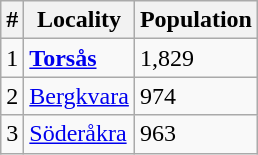<table class="wikitable">
<tr>
<th>#</th>
<th>Locality</th>
<th>Population</th>
</tr>
<tr>
<td>1</td>
<td><strong><a href='#'>Torsås</a></strong></td>
<td>1,829</td>
</tr>
<tr>
<td>2</td>
<td><a href='#'>Bergkvara</a></td>
<td>974</td>
</tr>
<tr>
<td>3</td>
<td><a href='#'>Söderåkra</a></td>
<td>963</td>
</tr>
</table>
